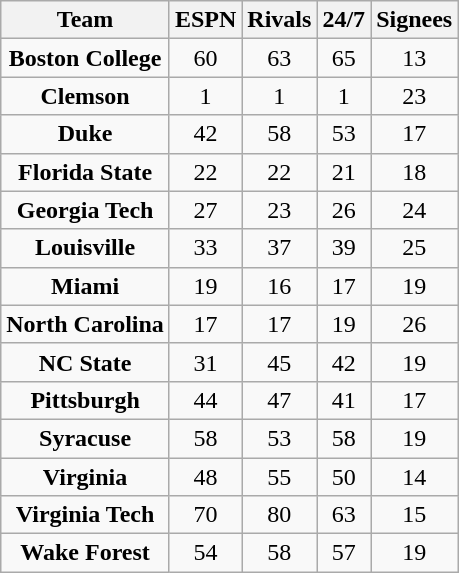<table class="wikitable sortable" style="text-align:center">
<tr>
<th>Team</th>
<th>ESPN</th>
<th>Rivals</th>
<th>24/7</th>
<th>Signees</th>
</tr>
<tr>
<td style=><strong>Boston College</strong></td>
<td>60</td>
<td>63</td>
<td>65</td>
<td>13</td>
</tr>
<tr>
<td style=><strong>Clemson</strong></td>
<td>1</td>
<td>1</td>
<td>1</td>
<td>23</td>
</tr>
<tr>
<td style=><strong>Duke</strong></td>
<td>42</td>
<td>58</td>
<td>53</td>
<td>17</td>
</tr>
<tr>
<td style=><strong>Florida State</strong></td>
<td>22</td>
<td>22</td>
<td>21</td>
<td>18</td>
</tr>
<tr>
<td style=><strong>Georgia Tech</strong></td>
<td>27</td>
<td>23</td>
<td>26</td>
<td>24</td>
</tr>
<tr>
<td style=><strong>Louisville</strong></td>
<td>33</td>
<td>37</td>
<td>39</td>
<td>25</td>
</tr>
<tr>
<td style=><strong>Miami</strong></td>
<td>19</td>
<td>16</td>
<td>17</td>
<td>19</td>
</tr>
<tr>
<td style=><strong>North Carolina</strong></td>
<td>17</td>
<td>17</td>
<td>19</td>
<td>26</td>
</tr>
<tr>
<td style=><strong>NC State</strong></td>
<td>31</td>
<td>45</td>
<td>42</td>
<td>19</td>
</tr>
<tr>
<td style=><strong>Pittsburgh</strong></td>
<td>44</td>
<td>47</td>
<td>41</td>
<td>17</td>
</tr>
<tr>
<td style=><strong>Syracuse</strong></td>
<td>58</td>
<td>53</td>
<td>58</td>
<td>19</td>
</tr>
<tr>
<td style=><strong>Virginia</strong></td>
<td>48</td>
<td>55</td>
<td>50</td>
<td>14</td>
</tr>
<tr>
<td style=><strong>Virginia Tech</strong></td>
<td>70</td>
<td>80</td>
<td>63</td>
<td>15</td>
</tr>
<tr>
<td style=><strong>Wake Forest</strong></td>
<td>54</td>
<td>58</td>
<td>57</td>
<td>19</td>
</tr>
</table>
